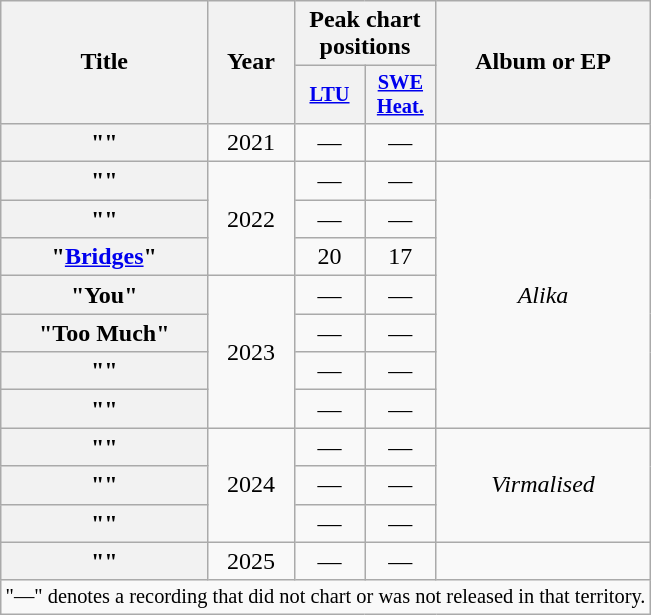<table class="wikitable plainrowheaders" style="text-align:center;">
<tr>
<th scope="col" rowspan="2">Title</th>
<th scope="col" rowspan="2">Year</th>
<th scope="col" colspan="2">Peak chart positions</th>
<th scope="col" rowspan="2">Album or EP</th>
</tr>
<tr>
<th style="width:3em;font-size:85%;"><a href='#'>LTU</a><br></th>
<th style="width:3em;font-size:85%;"><a href='#'>SWE<br>Heat.</a><br></th>
</tr>
<tr>
<th scope="row">""</th>
<td>2021</td>
<td>—</td>
<td>—</td>
<td></td>
</tr>
<tr>
<th scope="row">""</th>
<td rowspan="3">2022</td>
<td>—</td>
<td>—</td>
<td rowspan="7"><em>Alika</em></td>
</tr>
<tr>
<th scope="row">""</th>
<td>—</td>
<td>—</td>
</tr>
<tr>
<th scope="row">"<a href='#'>Bridges</a>"</th>
<td>20</td>
<td>17</td>
</tr>
<tr>
<th scope="row">"You"</th>
<td rowspan="4">2023</td>
<td>—</td>
<td>—</td>
</tr>
<tr>
<th scope="row">"Too Much"</th>
<td>—</td>
<td>—</td>
</tr>
<tr>
<th scope="row">""</th>
<td>—</td>
<td>—</td>
</tr>
<tr>
<th scope="row">""</th>
<td>—</td>
<td>—</td>
</tr>
<tr>
<th scope="row">""<br></th>
<td rowspan="3">2024</td>
<td>—</td>
<td>—</td>
<td rowspan="3"><em>Virmalised</em></td>
</tr>
<tr>
<th scope="row">""</th>
<td>—</td>
<td>—</td>
</tr>
<tr>
<th scope="row">""</th>
<td>—</td>
<td>—</td>
</tr>
<tr>
<th scope="row">""<br></th>
<td>2025</td>
<td>—</td>
<td>—</td>
<td></td>
</tr>
<tr>
<td colspan="15" style="font-size:85%">"—" denotes a recording that did not chart or was not released in that territory.</td>
</tr>
</table>
